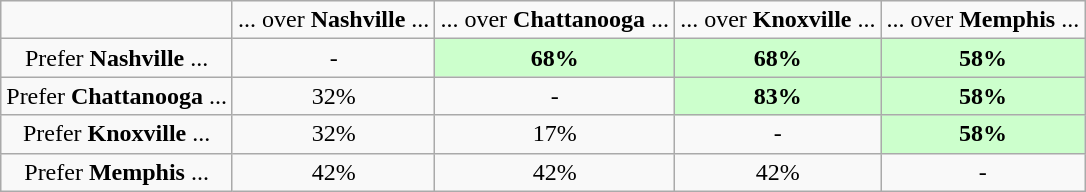<table class="wikitable" style="text-align:center">
<tr>
<td></td>
<td>... over <strong>Nashville</strong> ...</td>
<td>... over <strong>Chattanooga</strong> ...</td>
<td>... over <strong>Knoxville</strong> ...</td>
<td>... over <strong>Memphis</strong> ...</td>
</tr>
<tr>
<td>Prefer <strong>Nashville</strong> ...</td>
<td>-</td>
<td style="background-color:#ccffcc"><strong>68%</strong></td>
<td style="background-color:#ccffcc"><strong>68%</strong></td>
<td style="background-color:#ccffcc"><strong>58%</strong></td>
</tr>
<tr>
<td>Prefer <strong>Chattanooga</strong> ...</td>
<td>32%</td>
<td>-</td>
<td style="background-color:#ccffcc"><strong>83%</strong></td>
<td style="background-color:#ccffcc"><strong>58%</strong></td>
</tr>
<tr>
<td>Prefer <strong>Knoxville</strong> ...</td>
<td>32%</td>
<td>17%</td>
<td>-</td>
<td style="background-color:#ccffcc"><strong>58%</strong></td>
</tr>
<tr>
<td>Prefer <strong>Memphis</strong> ...</td>
<td>42%</td>
<td>42%</td>
<td>42%</td>
<td>-</td>
</tr>
</table>
